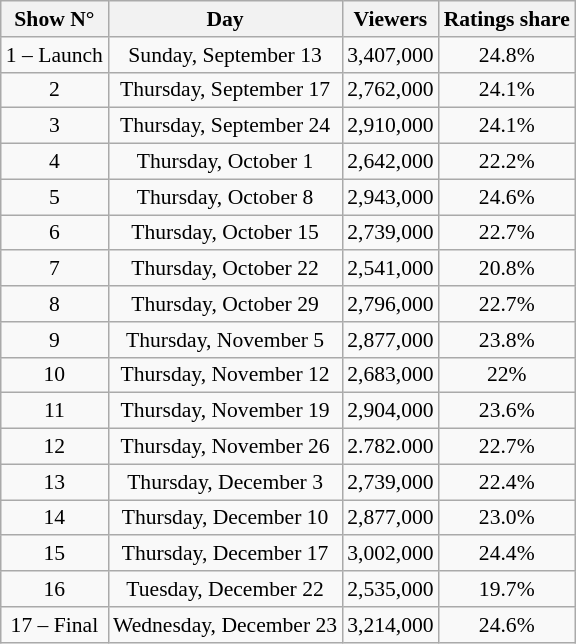<table class="wikitable sortable centre" style="text-align:center;font-size:90%;">
<tr>
<th>Show N°</th>
<th>Day</th>
<th>Viewers</th>
<th>Ratings share</th>
</tr>
<tr>
<td>1 – Launch</td>
<td>Sunday, September 13</td>
<td>3,407,000</td>
<td>24.8%</td>
</tr>
<tr>
<td>2</td>
<td>Thursday, September 17</td>
<td>2,762,000</td>
<td>24.1%</td>
</tr>
<tr>
<td>3</td>
<td>Thursday, September 24</td>
<td>2,910,000</td>
<td>24.1%</td>
</tr>
<tr>
<td>4</td>
<td>Thursday, October 1</td>
<td>2,642,000</td>
<td>22.2%</td>
</tr>
<tr>
<td>5</td>
<td>Thursday, October 8</td>
<td>2,943,000</td>
<td>24.6%</td>
</tr>
<tr>
<td>6</td>
<td>Thursday, October 15</td>
<td>2,739,000</td>
<td>22.7%</td>
</tr>
<tr>
<td>7</td>
<td>Thursday, October 22</td>
<td>2,541,000</td>
<td>20.8%</td>
</tr>
<tr>
<td>8</td>
<td>Thursday, October 29</td>
<td>2,796,000</td>
<td>22.7%</td>
</tr>
<tr>
<td>9</td>
<td>Thursday, November 5</td>
<td>2,877,000</td>
<td>23.8%</td>
</tr>
<tr>
<td>10</td>
<td>Thursday, November 12</td>
<td>2,683,000</td>
<td>22%</td>
</tr>
<tr>
<td>11</td>
<td>Thursday, November 19</td>
<td>2,904,000</td>
<td>23.6%</td>
</tr>
<tr>
<td>12</td>
<td>Thursday, November 26</td>
<td>2.782.000</td>
<td>22.7%</td>
</tr>
<tr>
<td>13</td>
<td>Thursday, December 3</td>
<td>2,739,000</td>
<td>22.4%</td>
</tr>
<tr>
<td>14</td>
<td>Thursday, December 10</td>
<td>2,877,000</td>
<td>23.0%</td>
</tr>
<tr>
<td>15</td>
<td>Thursday, December 17</td>
<td>3,002,000</td>
<td>24.4%</td>
</tr>
<tr>
<td>16</td>
<td>Tuesday, December 22</td>
<td>2,535,000</td>
<td>19.7%</td>
</tr>
<tr>
<td>17 – Final</td>
<td>Wednesday, December 23</td>
<td>3,214,000</td>
<td>24.6%</td>
</tr>
</table>
